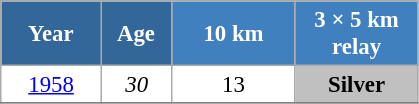<table class="wikitable" style="font-size:95%; text-align:center; border:grey solid 1px; border-collapse:collapse; background:#ffffff;">
<tr>
<th style="background-color:#369; color:white; width:60px;"> Year </th>
<th style="background-color:#369; color:white; width:40px;"> Age </th>
<th style="background-color:#4180be; color:white; width:75px;"> 10 km </th>
<th style="background-color:#4180be; color:white; width:75px;"> 3 × 5 km <br> relay </th>
</tr>
<tr>
<td><a href='#'>1958</a></td>
<td><em>30</em></td>
<td>13</td>
<td style="background:silver;"><strong>Silver</strong></td>
</tr>
<tr>
</tr>
</table>
